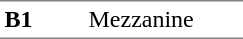<table border=0 cellspacing=0 cellpadding=3>
<tr>
<td style="border-bottom:solid 1px gray;border-top:solid 1px gray;" width=50 valign=top><strong>B1</strong></td>
<td style="border-top:solid 1px gray;border-bottom:solid 1px gray;" width=100 valign=top>Mezzanine</td>
</tr>
</table>
